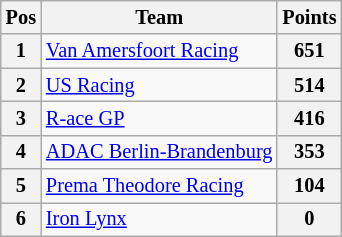<table class="wikitable" style="font-size: 85%;">
<tr>
<th>Pos</th>
<th>Team</th>
<th>Points</th>
</tr>
<tr>
<th>1</th>
<td> <a href='#'>Van Amersfoort Racing</a></td>
<th>651</th>
</tr>
<tr>
<th>2</th>
<td> <a href='#'>US Racing</a></td>
<th>514</th>
</tr>
<tr>
<th>3</th>
<td> <a href='#'>R-ace GP</a></td>
<th>416</th>
</tr>
<tr>
<th>4</th>
<td nowrap> <a href='#'>ADAC Berlin-Brandenburg</a></td>
<th>353</th>
</tr>
<tr>
<th>5</th>
<td> <a href='#'>Prema Theodore Racing</a></td>
<th>104</th>
</tr>
<tr>
<th>6</th>
<td> <a href='#'>Iron Lynx</a></td>
<th>0</th>
</tr>
</table>
